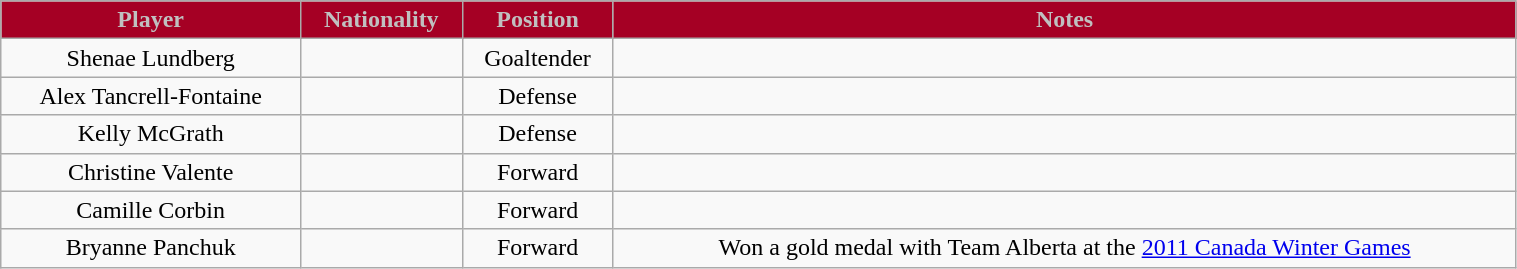<table class="wikitable" width="80%">
<tr align="center"  style="background:#A50024;color:silver;">
<td><strong>Player</strong></td>
<td><strong>Nationality</strong></td>
<td><strong>Position</strong></td>
<td><strong>Notes</strong></td>
</tr>
<tr align="center" bgcolor="">
<td>Shenae Lundberg</td>
<td></td>
<td>Goaltender</td>
<td></td>
</tr>
<tr align="center" bgcolor="">
<td>Alex Tancrell-Fontaine</td>
<td></td>
<td>Defense</td>
<td></td>
</tr>
<tr align="center" bgcolor="">
<td>Kelly McGrath</td>
<td></td>
<td>Defense</td>
<td></td>
</tr>
<tr align="center" bgcolor="">
<td>Christine Valente</td>
<td></td>
<td>Forward</td>
<td></td>
</tr>
<tr align="center" bgcolor="">
<td>Camille Corbin</td>
<td></td>
<td>Forward</td>
<td></td>
</tr>
<tr align="center" bgcolor="">
<td>Bryanne Panchuk</td>
<td></td>
<td>Forward</td>
<td>Won a gold medal with Team Alberta at the <a href='#'>2011 Canada Winter Games</a></td>
</tr>
</table>
